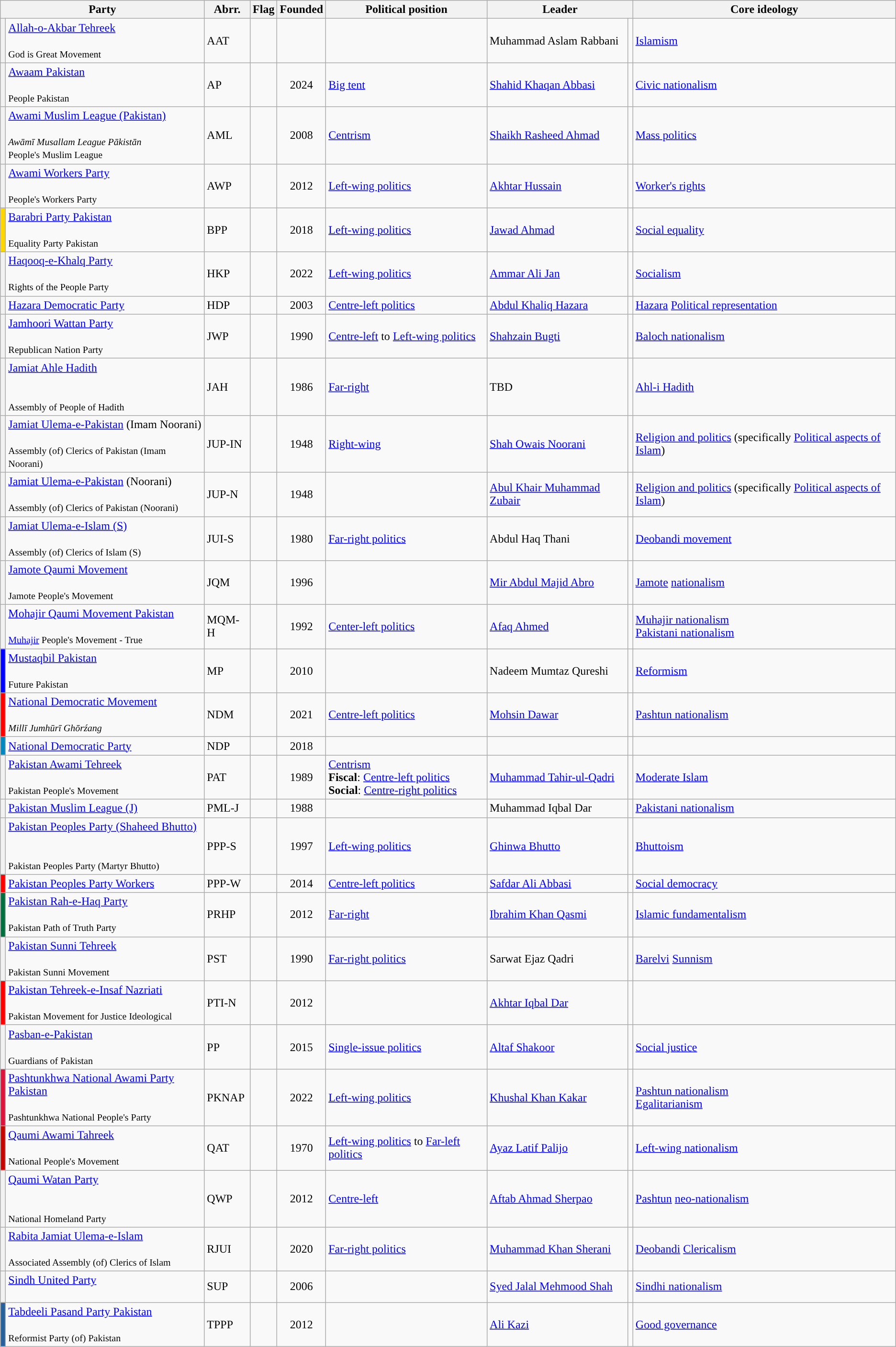<table class="wikitable sortable">
<tr>
<th colspan="2" class="unsortable" scope="col" style="width:20px; text-align:center;">Party</th>
<th>Abrr.</th>
<th>Flag</th>
<th>Founded</th>
<th class="unsortable" scope="col">Political position</th>
<th colspan="2">Leader</th>
<th>Core ideology</th>
</tr>
<tr>
<th style="background-color: "></th>
<td><a href='#'>Allah-o-Akbar Tehreek</a><br><br><small>God is Great Movement</small></td>
<td>AAT</td>
<td></td>
<td align="center"></td>
<td></td>
<td>Muhammad Aslam Rabbani</td>
<td></td>
<td><div><a href='#'>Islamism</a></div></td>
</tr>
<tr>
<th style="background-color: "></th>
<td><a href='#'>Awaam Pakistan</a> <br> <br><small>People Pakistan</small></td>
<td>AP</td>
<td></td>
<td align=center>2024</td>
<td><a href='#'>Big tent</a></td>
<td><a href='#'>Shahid Khaqan Abbasi</a></td>
<td></td>
<td><div><a href='#'>Civic nationalism</a></div></td>
</tr>
<tr>
<th style="background-color: "></th>
<td><a href='#'>Awami Muslim League (Pakistan)</a><br><br><small><em>Awāmī Musallam League Pākistān</em></small><br><small>People's Muslim League</small></td>
<td>AML</td>
<td></td>
<td align="center">2008</td>
<td><a href='#'>Centrism</a></td>
<td><a href='#'>Shaikh Rasheed Ahmad</a></td>
<td></td>
<td><div><a href='#'>Mass politics</a></div></td>
</tr>
<tr>
<th style="background-color: "></th>
<td><a href='#'>Awami Workers Party</a><br><br><small>People's Workers Party</small></td>
<td>AWP</td>
<td></td>
<td align=center>2012</td>
<td><a href='#'>Left-wing politics</a></td>
<td><a href='#'>Akhtar Hussain</a></td>
<td></td>
<td><div><a href='#'>Worker's rights</a></div></td>
</tr>
<tr>
<th style="background-color: gold"></th>
<td><a href='#'>Barabri Party Pakistan</a><br><br><small>Equality Party Pakistan</small></td>
<td>BPP</td>
<td></td>
<td align=center>2018</td>
<td><a href='#'>Left-wing politics</a></td>
<td><a href='#'>Jawad Ahmad</a></td>
<td></td>
<td><div><a href='#'>Social equality</a></div></td>
</tr>
<tr>
<th style="background-color: "></th>
<td><a href='#'>Haqooq-e-Khalq Party</a><br><br><small>Rights of the People Party</small></td>
<td>HKP</td>
<td></td>
<td align="center">2022</td>
<td><a href='#'>Left-wing politics</a></td>
<td><a href='#'>Ammar Ali Jan</a></td>
<td></td>
<td><div><a href='#'>Socialism</a></div></td>
</tr>
<tr>
<th style="background-color:"></th>
<td><a href='#'>Hazara Democratic Party</a><br></td>
<td>HDP</td>
<td></td>
<td align="center">2003</td>
<td><a href='#'>Centre-left politics</a></td>
<td><a href='#'>Abdul Khaliq Hazara</a></td>
<td></td>
<td><div><a href='#'>Hazara</a> <a href='#'>Political representation</a></div></td>
</tr>
<tr>
<th style="background-color: "></th>
<td><a href='#'>Jamhoori Wattan Party</a><br><br><small>Republican Nation Party</small></td>
<td>JWP</td>
<td></td>
<td align="center">1990</td>
<td><a href='#'>Centre-left</a> to <a href='#'>Left-wing politics</a></td>
<td><a href='#'>Shahzain Bugti</a></td>
<td></td>
<td><div><a href='#'>Baloch nationalism</a></div></td>
</tr>
<tr>
<th style="background-color: "></th>
<td><a href='#'>Jamiat Ahle Hadith</a><br><br><br><small>Assembly of People of Hadith</small></td>
<td>JAH</td>
<td></td>
<td align="center">1986</td>
<td><a href='#'>Far-right</a></td>
<td>TBD</td>
<td></td>
<td><div><a href='#'>Ahl-i Hadith</a></div></td>
</tr>
<tr>
<th style="background-color: "></th>
<td><a href='#'>Jamiat Ulema-e-Pakistan</a> (Imam Noorani)<br><br><small>Assembly (of) Clerics of Pakistan (Imam Noorani)</small></td>
<td>JUP-IN</td>
<td></td>
<td align="center">1948</td>
<td><a href='#'>Right-wing</a></td>
<td><a href='#'>Shah Owais Noorani</a></td>
<td></td>
<td><div><a href='#'>Religion and politics</a> (specifically <a href='#'>Political aspects of Islam</a>)</div></td>
</tr>
<tr>
<th style="background-color: "></th>
<td><a href='#'>Jamiat Ulema-e-Pakistan</a> (Noorani)<br><br><small>Assembly (of) Clerics of Pakistan (Noorani)</small></td>
<td>JUP-N</td>
<td></td>
<td align="center">1948</td>
<td></td>
<td><a href='#'>Abul Khair Muhammad Zubair</a></td>
<td></td>
<td><div><a href='#'>Religion and politics</a> (specifically <a href='#'>Political aspects of Islam</a>)</div></td>
</tr>
<tr>
<th style="background-color: "></th>
<td><a href='#'>Jamiat Ulema-e-Islam (S)</a><br><br><small>Assembly (of) Clerics of Islam (S)</small></td>
<td>JUI-S</td>
<td></td>
<td align=center>1980</td>
<td><a href='#'>Far-right politics</a></td>
<td>Abdul Haq Thani</td>
<td></td>
<td><div><a href='#'>Deobandi movement</a></div></td>
</tr>
<tr>
<th style="background-color: "></th>
<td><a href='#'>Jamote Qaumi Movement</a><br><br><small>Jamote People's Movement</small></td>
<td>JQM</td>
<td></td>
<td align=center>1996</td>
<td></td>
<td><a href='#'>Mir Abdul Majid Abro</a></td>
<td></td>
<td><div><a href='#'>Jamote</a> <a href='#'>nationalism</a></div></td>
</tr>
<tr>
<th style="background-color: "></th>
<td><a href='#'>Mohajir Qaumi Movement Pakistan</a><br><br><small><a href='#'>Muhajir</a> People's Movement - True</small></td>
<td>MQM-H</td>
<td></td>
<td align="center">1992</td>
<td><a href='#'>Center-left politics</a></td>
<td><a href='#'>Afaq Ahmed</a></td>
<td></td>
<td><div><a href='#'>Muhajir nationalism</a><br><a href='#'>Pakistani nationalism</a></div></td>
</tr>
<tr>
<th style="background-color: blue"></th>
<td><a href='#'>Mustaqbil Pakistan</a><br><br><small>Future Pakistan</small></td>
<td>MP</td>
<td></td>
<td align="center">2010</td>
<td></td>
<td>Nadeem Mumtaz Qureshi</td>
<td></td>
<td><div><a href='#'>Reformism</a></div></td>
</tr>
<tr>
<th style="background-color: red"></th>
<td><a href='#'>National Democratic Movement</a><br><br><small><em>Millī Jumhūrī Ghōrźang</em></small><br></td>
<td>NDM</td>
<td></td>
<td align="center">2021</td>
<td><a href='#'>Centre-left politics</a></td>
<td><a href='#'>Mohsin Dawar</a></td>
<td></td>
<td><div><a href='#'>Pashtun nationalism</a></div></td>
</tr>
<tr>
<th style="background-color: #0087bd"></th>
<td><a href='#'>National Democratic Party</a><br></td>
<td>NDP</td>
<td></td>
<td align="center">2018</td>
<td></td>
<td></td>
<td></td>
<td></td>
</tr>
<tr>
<th style="background-color: "></th>
<td><a href='#'>Pakistan Awami Tehreek</a><br><br><small>Pakistan People's Movement</small></td>
<td>PAT</td>
<td></td>
<td align=center>1989</td>
<td><a href='#'>Centrism</a><br><strong>Fiscal</strong>: <a href='#'>Centre-left politics</a><br><strong>Social</strong>: <a href='#'>Centre-right politics</a></td>
<td><a href='#'>Muhammad Tahir-ul-Qadri</a></td>
<td></td>
<td><div><a href='#'>Moderate Islam</a></div></td>
</tr>
<tr>
<th style="background-color: "></th>
<td><a href='#'>Pakistan Muslim League (J)</a><br></td>
<td>PML-J</td>
<td></td>
<td align=center>1988</td>
<td></td>
<td>Muhammad Iqbal Dar</td>
<td></td>
<td><div><a href='#'>Pakistani nationalism</a></div></td>
</tr>
<tr>
<th style="background-color: "></th>
<td><a href='#'>Pakistan Peoples Party (Shaheed Bhutto)</a><br><br><br><small>Pakistan Peoples Party (Martyr Bhutto)</small></td>
<td>PPP-S</td>
<td></td>
<td align=center>1997</td>
<td><a href='#'>Left-wing politics</a></td>
<td><a href='#'>Ghinwa Bhutto</a></td>
<td></td>
<td><div><a href='#'>Bhuttoism</a></div></td>
</tr>
<tr>
<th style="background-color: red"></th>
<td><a href='#'>Pakistan Peoples Party Workers</a><br></td>
<td>PPP-W</td>
<td></td>
<td align=center>2014</td>
<td><a href='#'>Centre-left politics</a></td>
<td><a href='#'>Safdar Ali Abbasi</a></td>
<td></td>
<td><div><a href='#'>Social democracy</a></div></td>
</tr>
<tr>
<th style="background-color: #026d3f"></th>
<td><a href='#'>Pakistan Rah-e-Haq Party</a><br><br><small>Pakistan Path of Truth Party</small></td>
<td>PRHP</td>
<td></td>
<td align="center">2012</td>
<td><a href='#'>Far-right</a></td>
<td><a href='#'>Ibrahim Khan Qasmi</a></td>
<td></td>
<td><div><a href='#'>Islamic fundamentalism</a></div></td>
</tr>
<tr>
<th style="background-color: "></th>
<td><a href='#'>Pakistan Sunni Tehreek</a><br><br><small>Pakistan Sunni Movement</small></td>
<td>PST</td>
<td></td>
<td align="center">1990</td>
<td><a href='#'>Far-right politics</a></td>
<td>Sarwat Ejaz Qadri</td>
<td></td>
<td><div><a href='#'>Barelvi</a> <a href='#'>Sunnism</a></div></td>
</tr>
<tr>
<th style="background-color: red"></th>
<td><a href='#'>Pakistan Tehreek-e-Insaf Nazriati</a><br><br><small>Pakistan Movement for Justice Ideological</small></td>
<td>PTI-N</td>
<td></td>
<td align="center">2012</td>
<td></td>
<td><a href='#'>Akhtar Iqbal Dar</a></td>
<td></td>
<td></td>
</tr>
<tr>
<th style="background-color: "></th>
<td><a href='#'>Pasban-e-Pakistan</a><br><br><small>Guardians of Pakistan</small></td>
<td>PP</td>
<td></td>
<td align="center">2015</td>
<td><a href='#'>Single-issue politics</a></td>
<td><a href='#'>Altaf Shakoor</a></td>
<td></td>
<td><div><a href='#'>Social justice</a></div></td>
</tr>
<tr>
<th style="background-color: #dc143c"></th>
<td><a href='#'>Pashtunkhwa National Awami Party Pakistan</a><br><br><small>Pashtunkhwa National People's Party</small></td>
<td>PKNAP</td>
<td></td>
<td align="center">2022</td>
<td><a href='#'>Left-wing politics</a></td>
<td><a href='#'>Khushal Khan Kakar</a></td>
<td></td>
<td><div><a href='#'>Pashtun nationalism</a> <br><a href='#'>Egalitarianism</a></div></td>
</tr>
<tr>
<th style="background-color: #C50500"></th>
<td><a href='#'>Qaumi Awami Tahreek</a><br><br><small>National People's Movement</small></td>
<td>QAT</td>
<td></td>
<td align="center">1970</td>
<td><a href='#'>Left-wing politics</a> to <a href='#'>Far-left politics</a></td>
<td><a href='#'>Ayaz Latif Palijo</a></td>
<td></td>
<td><div><a href='#'>Left-wing nationalism</a></div></td>
</tr>
<tr>
<th style="background-color: "></th>
<td><a href='#'>Qaumi Watan Party</a><br><br><br><small>National Homeland Party</small></td>
<td>QWP</td>
<td></td>
<td align="center">2012</td>
<td><a href='#'>Centre-left</a></td>
<td><a href='#'>Aftab Ahmad Sherpao</a></td>
<td></td>
<td><div><a href='#'>Pashtun</a> <a href='#'>neo-nationalism</a></div></td>
</tr>
<tr>
<th style="background-color: "></th>
<td><a href='#'>Rabita Jamiat Ulema-e-Islam</a><br><br><small>Associated Assembly (of) Clerics of Islam</small></td>
<td>RJUI</td>
<td></td>
<td align="center">2020</td>
<td><a href='#'>Far-right politics</a></td>
<td><a href='#'>Muhammad Khan Sherani</a></td>
<td></td>
<td><div><a href='#'>Deobandi</a> <a href='#'>Clericalism</a></div></td>
</tr>
<tr>
<th style="background-color: "></th>
<td><a href='#'>Sindh United Party</a><br><br></td>
<td>SUP</td>
<td></td>
<td align="center">2006</td>
<td></td>
<td><a href='#'>Syed Jalal Mehmood Shah</a></td>
<td></td>
<td><div><a href='#'>Sindhi nationalism</a></div></td>
</tr>
<tr>
<th style="background-color: #26619c"></th>
<td><a href='#'>Tabdeeli Pasand Party Pakistan</a><br><br><small>Reformist Party (of) Pakistan</small></td>
<td>TPPP</td>
<td></td>
<td align="center">2012</td>
<td></td>
<td><a href='#'>Ali Kazi</a></td>
<td></td>
<td><div><a href='#'>Good governance</a></div></td>
</tr>
</table>
